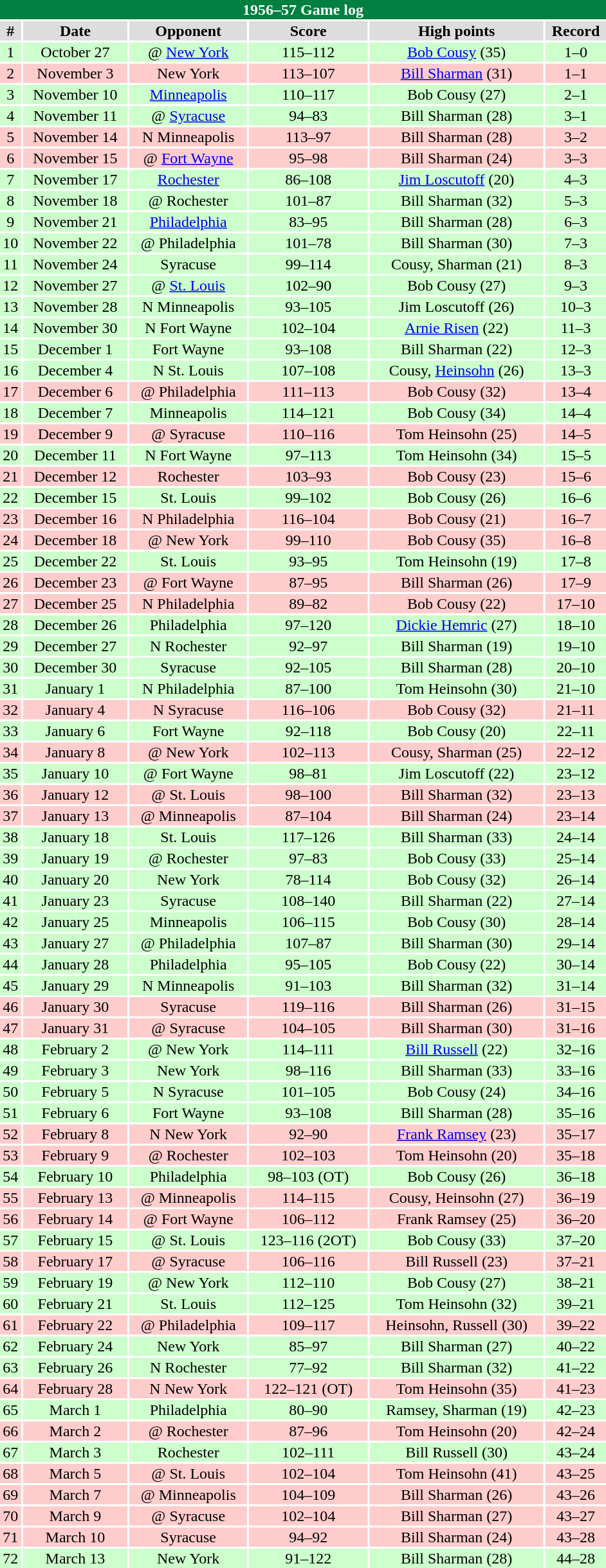<table class="toccolours collapsible" width=50% style="clear:both; margin:1.5em auto; text-align:center">
<tr>
<th colspan=11 style="background:#008040; color:white;">1956–57 Game log</th>
</tr>
<tr align="center" bgcolor="#dddddd">
<td><strong>#</strong></td>
<td><strong>Date</strong></td>
<td><strong>Opponent</strong></td>
<td><strong>Score</strong></td>
<td><strong>High points</strong></td>
<td><strong>Record</strong></td>
</tr>
<tr align="center" bgcolor="ccffcc">
<td>1</td>
<td>October 27</td>
<td>@ <a href='#'>New York</a></td>
<td>115–112</td>
<td><a href='#'>Bob Cousy</a> (35)</td>
<td>1–0</td>
</tr>
<tr align="center" bgcolor="ffcccc">
<td>2</td>
<td>November 3</td>
<td>New York</td>
<td>113–107</td>
<td><a href='#'>Bill Sharman</a> (31)</td>
<td>1–1</td>
</tr>
<tr align="center" bgcolor="ccffcc">
<td>3</td>
<td>November 10</td>
<td><a href='#'>Minneapolis</a></td>
<td>110–117</td>
<td>Bob Cousy (27)</td>
<td>2–1</td>
</tr>
<tr align="center" bgcolor="ccffcc">
<td>4</td>
<td>November 11</td>
<td>@ <a href='#'>Syracuse</a></td>
<td>94–83</td>
<td>Bill Sharman (28)</td>
<td>3–1</td>
</tr>
<tr align="center" bgcolor="ffcccc">
<td>5</td>
<td>November 14</td>
<td>N Minneapolis</td>
<td>113–97</td>
<td>Bill Sharman (28)</td>
<td>3–2</td>
</tr>
<tr align="center" bgcolor="ffcccc">
<td>6</td>
<td>November 15</td>
<td>@ <a href='#'>Fort Wayne</a></td>
<td>95–98</td>
<td>Bill Sharman (24)</td>
<td>3–3</td>
</tr>
<tr align="center" bgcolor="ccffcc">
<td>7</td>
<td>November 17</td>
<td><a href='#'>Rochester</a></td>
<td>86–108</td>
<td><a href='#'>Jim Loscutoff</a> (20)</td>
<td>4–3</td>
</tr>
<tr align="center" bgcolor="ccffcc">
<td>8</td>
<td>November 18</td>
<td>@ Rochester</td>
<td>101–87</td>
<td>Bill Sharman (32)</td>
<td>5–3</td>
</tr>
<tr align="center" bgcolor="ccffcc">
<td>9</td>
<td>November 21</td>
<td><a href='#'>Philadelphia</a></td>
<td>83–95</td>
<td>Bill Sharman (28)</td>
<td>6–3</td>
</tr>
<tr align="center" bgcolor="ccffcc">
<td>10</td>
<td>November 22</td>
<td>@ Philadelphia</td>
<td>101–78</td>
<td>Bill Sharman (30)</td>
<td>7–3</td>
</tr>
<tr align="center" bgcolor="ccffcc">
<td>11</td>
<td>November 24</td>
<td>Syracuse</td>
<td>99–114</td>
<td>Cousy, Sharman (21)</td>
<td>8–3</td>
</tr>
<tr align="center" bgcolor="ccffcc">
<td>12</td>
<td>November 27</td>
<td>@ <a href='#'>St. Louis</a></td>
<td>102–90</td>
<td>Bob Cousy (27)</td>
<td>9–3</td>
</tr>
<tr align="center" bgcolor="ccffcc">
<td>13</td>
<td>November 28</td>
<td>N Minneapolis</td>
<td>93–105</td>
<td>Jim Loscutoff (26)</td>
<td>10–3</td>
</tr>
<tr align="center" bgcolor="ccffcc">
<td>14</td>
<td>November 30</td>
<td>N Fort Wayne</td>
<td>102–104</td>
<td><a href='#'>Arnie Risen</a> (22)</td>
<td>11–3</td>
</tr>
<tr align="center" bgcolor="ccffcc">
<td>15</td>
<td>December 1</td>
<td>Fort Wayne</td>
<td>93–108</td>
<td>Bill Sharman (22)</td>
<td>12–3</td>
</tr>
<tr align="center" bgcolor="ccffcc">
<td>16</td>
<td>December 4</td>
<td>N St. Louis</td>
<td>107–108</td>
<td>Cousy, <a href='#'>Heinsohn</a> (26)</td>
<td>13–3</td>
</tr>
<tr align="center" bgcolor="ffcccc">
<td>17</td>
<td>December 6</td>
<td>@ Philadelphia</td>
<td>111–113</td>
<td>Bob Cousy (32)</td>
<td>13–4</td>
</tr>
<tr align="center" bgcolor="ccffcc">
<td>18</td>
<td>December 7</td>
<td>Minneapolis</td>
<td>114–121</td>
<td>Bob Cousy (34)</td>
<td>14–4</td>
</tr>
<tr align="center" bgcolor="ffcccc">
<td>19</td>
<td>December 9</td>
<td>@ Syracuse</td>
<td>110–116</td>
<td>Tom Heinsohn (25)</td>
<td>14–5</td>
</tr>
<tr align="center" bgcolor="ccffcc">
<td>20</td>
<td>December 11</td>
<td>N Fort Wayne</td>
<td>97–113</td>
<td>Tom Heinsohn (34)</td>
<td>15–5</td>
</tr>
<tr align="center" bgcolor="ffcccc">
<td>21</td>
<td>December 12</td>
<td>Rochester</td>
<td>103–93</td>
<td>Bob Cousy (23)</td>
<td>15–6</td>
</tr>
<tr align="center" bgcolor="ccffcc">
<td>22</td>
<td>December 15</td>
<td>St. Louis</td>
<td>99–102</td>
<td>Bob Cousy (26)</td>
<td>16–6</td>
</tr>
<tr align="center" bgcolor="ffcccc">
<td>23</td>
<td>December 16</td>
<td>N Philadelphia</td>
<td>116–104</td>
<td>Bob Cousy (21)</td>
<td>16–7</td>
</tr>
<tr align="center" bgcolor="ffcccc">
<td>24</td>
<td>December 18</td>
<td>@ New York</td>
<td>99–110</td>
<td>Bob Cousy (35)</td>
<td>16–8</td>
</tr>
<tr align="center" bgcolor="ccffcc">
<td>25</td>
<td>December 22</td>
<td>St. Louis</td>
<td>93–95</td>
<td>Tom Heinsohn (19)</td>
<td>17–8</td>
</tr>
<tr align="center" bgcolor="ffcccc">
<td>26</td>
<td>December 23</td>
<td>@ Fort Wayne</td>
<td>87–95</td>
<td>Bill Sharman (26)</td>
<td>17–9</td>
</tr>
<tr align="center" bgcolor="ffcccc">
<td>27</td>
<td>December 25</td>
<td>N Philadelphia</td>
<td>89–82</td>
<td>Bob Cousy (22)</td>
<td>17–10</td>
</tr>
<tr align="center" bgcolor="ccffcc">
<td>28</td>
<td>December 26</td>
<td>Philadelphia</td>
<td>97–120</td>
<td><a href='#'>Dickie Hemric</a> (27)</td>
<td>18–10</td>
</tr>
<tr align="center" bgcolor="ccffcc">
<td>29</td>
<td>December 27</td>
<td>N Rochester</td>
<td>92–97</td>
<td>Bill Sharman (19)</td>
<td>19–10</td>
</tr>
<tr align="center" bgcolor="ccffcc">
<td>30</td>
<td>December 30</td>
<td>Syracuse</td>
<td>92–105</td>
<td>Bill Sharman (28)</td>
<td>20–10</td>
</tr>
<tr align="center" bgcolor="ccffcc">
<td>31</td>
<td>January 1</td>
<td>N Philadelphia</td>
<td>87–100</td>
<td>Tom Heinsohn (30)</td>
<td>21–10</td>
</tr>
<tr align="center" bgcolor="ffcccc">
<td>32</td>
<td>January 4</td>
<td>N Syracuse</td>
<td>116–106</td>
<td>Bob Cousy (32)</td>
<td>21–11</td>
</tr>
<tr align="center" bgcolor="ccffcc">
<td>33</td>
<td>January 6</td>
<td>Fort Wayne</td>
<td>92–118</td>
<td>Bob Cousy (20)</td>
<td>22–11</td>
</tr>
<tr align="center" bgcolor="ffcccc">
<td>34</td>
<td>January 8</td>
<td>@ New York</td>
<td>102–113</td>
<td>Cousy, Sharman (25)</td>
<td>22–12</td>
</tr>
<tr align="center" bgcolor="ccffcc">
<td>35</td>
<td>January 10</td>
<td>@ Fort Wayne</td>
<td>98–81</td>
<td>Jim Loscutoff (22)</td>
<td>23–12</td>
</tr>
<tr align="center" bgcolor="ffcccc">
<td>36</td>
<td>January 12</td>
<td>@ St. Louis</td>
<td>98–100</td>
<td>Bill Sharman (32)</td>
<td>23–13</td>
</tr>
<tr align="center" bgcolor="ffcccc">
<td>37</td>
<td>January 13</td>
<td>@ Minneapolis</td>
<td>87–104</td>
<td>Bill Sharman (24)</td>
<td>23–14</td>
</tr>
<tr align="center" bgcolor="ccffcc">
<td>38</td>
<td>January 18</td>
<td>St. Louis</td>
<td>117–126</td>
<td>Bill Sharman (33)</td>
<td>24–14</td>
</tr>
<tr align="center" bgcolor="ccffcc">
<td>39</td>
<td>January 19</td>
<td>@ Rochester</td>
<td>97–83</td>
<td>Bob Cousy (33)</td>
<td>25–14</td>
</tr>
<tr align="center" bgcolor="ccffcc">
<td>40</td>
<td>January 20</td>
<td>New York</td>
<td>78–114</td>
<td>Bob Cousy (32)</td>
<td>26–14</td>
</tr>
<tr align="center" bgcolor="ccffcc">
<td>41</td>
<td>January 23</td>
<td>Syracuse</td>
<td>108–140</td>
<td>Bill Sharman (22)</td>
<td>27–14</td>
</tr>
<tr align="center" bgcolor="ccffcc">
<td>42</td>
<td>January 25</td>
<td>Minneapolis</td>
<td>106–115</td>
<td>Bob Cousy (30)</td>
<td>28–14</td>
</tr>
<tr align="center" bgcolor="ccffcc">
<td>43</td>
<td>January 27</td>
<td>@ Philadelphia</td>
<td>107–87</td>
<td>Bill Sharman (30)</td>
<td>29–14</td>
</tr>
<tr align="center" bgcolor="ccffcc">
<td>44</td>
<td>January 28</td>
<td>Philadelphia</td>
<td>95–105</td>
<td>Bob Cousy (22)</td>
<td>30–14</td>
</tr>
<tr align="center" bgcolor="ccffcc">
<td>45</td>
<td>January 29</td>
<td>N Minneapolis</td>
<td>91–103</td>
<td>Bill Sharman (32)</td>
<td>31–14</td>
</tr>
<tr align="center" bgcolor="ffcccc">
<td>46</td>
<td>January 30</td>
<td>Syracuse</td>
<td>119–116</td>
<td>Bill Sharman (26)</td>
<td>31–15</td>
</tr>
<tr align="center" bgcolor="ffcccc">
<td>47</td>
<td>January 31</td>
<td>@ Syracuse</td>
<td>104–105</td>
<td>Bill Sharman (30)</td>
<td>31–16</td>
</tr>
<tr align="center" bgcolor="ccffcc">
<td>48</td>
<td>February 2</td>
<td>@ New York</td>
<td>114–111</td>
<td><a href='#'>Bill Russell</a> (22)</td>
<td>32–16</td>
</tr>
<tr align="center" bgcolor="ccffcc">
<td>49</td>
<td>February 3</td>
<td>New York</td>
<td>98–116</td>
<td>Bill Sharman (33)</td>
<td>33–16</td>
</tr>
<tr align="center" bgcolor="ccffcc">
<td>50</td>
<td>February 5</td>
<td>N Syracuse</td>
<td>101–105</td>
<td>Bob Cousy (24)</td>
<td>34–16</td>
</tr>
<tr align="center" bgcolor="ccffcc">
<td>51</td>
<td>February 6</td>
<td>Fort Wayne</td>
<td>93–108</td>
<td>Bill Sharman (28)</td>
<td>35–16</td>
</tr>
<tr align="center" bgcolor="ffcccc">
<td>52</td>
<td>February 8</td>
<td>N New York</td>
<td>92–90</td>
<td><a href='#'>Frank Ramsey</a> (23)</td>
<td>35–17</td>
</tr>
<tr align="center" bgcolor="ffcccc">
<td>53</td>
<td>February 9</td>
<td>@ Rochester</td>
<td>102–103</td>
<td>Tom Heinsohn (20)</td>
<td>35–18</td>
</tr>
<tr align="center" bgcolor="ccffcc">
<td>54</td>
<td>February 10</td>
<td>Philadelphia</td>
<td>98–103 (OT)</td>
<td>Bob Cousy (26)</td>
<td>36–18</td>
</tr>
<tr align="center" bgcolor="ffcccc">
<td>55</td>
<td>February 13</td>
<td>@ Minneapolis</td>
<td>114–115</td>
<td>Cousy, Heinsohn (27)</td>
<td>36–19</td>
</tr>
<tr align="center" bgcolor="ffcccc">
<td>56</td>
<td>February 14</td>
<td>@ Fort Wayne</td>
<td>106–112</td>
<td>Frank Ramsey (25)</td>
<td>36–20</td>
</tr>
<tr align="center" bgcolor="ccffcc">
<td>57</td>
<td>February 15</td>
<td>@ St. Louis</td>
<td>123–116 (2OT)</td>
<td>Bob Cousy (33)</td>
<td>37–20</td>
</tr>
<tr align="center" bgcolor="ffcccc">
<td>58</td>
<td>February 17</td>
<td>@ Syracuse</td>
<td>106–116</td>
<td>Bill Russell (23)</td>
<td>37–21</td>
</tr>
<tr align="center" bgcolor="ccffcc">
<td>59</td>
<td>February 19</td>
<td>@ New York</td>
<td>112–110</td>
<td>Bob Cousy (27)</td>
<td>38–21</td>
</tr>
<tr align="center" bgcolor="ccffcc">
<td>60</td>
<td>February 21</td>
<td>St. Louis</td>
<td>112–125</td>
<td>Tom Heinsohn (32)</td>
<td>39–21</td>
</tr>
<tr align="center" bgcolor="ffcccc">
<td>61</td>
<td>February 22</td>
<td>@ Philadelphia</td>
<td>109–117</td>
<td>Heinsohn, Russell (30)</td>
<td>39–22</td>
</tr>
<tr align="center" bgcolor="ccffcc">
<td>62</td>
<td>February 24</td>
<td>New York</td>
<td>85–97</td>
<td>Bill Sharman (27)</td>
<td>40–22</td>
</tr>
<tr align="center" bgcolor="ccffcc">
<td>63</td>
<td>February 26</td>
<td>N Rochester</td>
<td>77–92</td>
<td>Bill Sharman (32)</td>
<td>41–22</td>
</tr>
<tr align="center" bgcolor="ffcccc">
<td>64</td>
<td>February 28</td>
<td>N New York</td>
<td>122–121 (OT)</td>
<td>Tom Heinsohn (35)</td>
<td>41–23</td>
</tr>
<tr align="center" bgcolor="ccffcc">
<td>65</td>
<td>March 1</td>
<td>Philadelphia</td>
<td>80–90</td>
<td>Ramsey, Sharman (19)</td>
<td>42–23</td>
</tr>
<tr align="center" bgcolor="ffcccc">
<td>66</td>
<td>March 2</td>
<td>@ Rochester</td>
<td>87–96</td>
<td>Tom Heinsohn (20)</td>
<td>42–24</td>
</tr>
<tr align="center" bgcolor="ccffcc">
<td>67</td>
<td>March 3</td>
<td>Rochester</td>
<td>102–111</td>
<td>Bill Russell (30)</td>
<td>43–24</td>
</tr>
<tr align="center" bgcolor="ffcccc">
<td>68</td>
<td>March 5</td>
<td>@ St. Louis</td>
<td>102–104</td>
<td>Tom Heinsohn (41)</td>
<td>43–25</td>
</tr>
<tr align="center" bgcolor="ffcccc">
<td>69</td>
<td>March 7</td>
<td>@ Minneapolis</td>
<td>104–109</td>
<td>Bill Sharman (26)</td>
<td>43–26</td>
</tr>
<tr align="center" bgcolor="ffcccc">
<td>70</td>
<td>March 9</td>
<td>@ Syracuse</td>
<td>102–104</td>
<td>Bill Sharman (27)</td>
<td>43–27</td>
</tr>
<tr align="center" bgcolor="ffcccc">
<td>71</td>
<td>March 10</td>
<td>Syracuse</td>
<td>94–92</td>
<td>Bill Sharman (24)</td>
<td>43–28</td>
</tr>
<tr align="center" bgcolor="ccffcc">
<td>72</td>
<td>March 13</td>
<td>New York</td>
<td>91–122</td>
<td>Bill Sharman (28)</td>
<td>44–28</td>
</tr>
</table>
